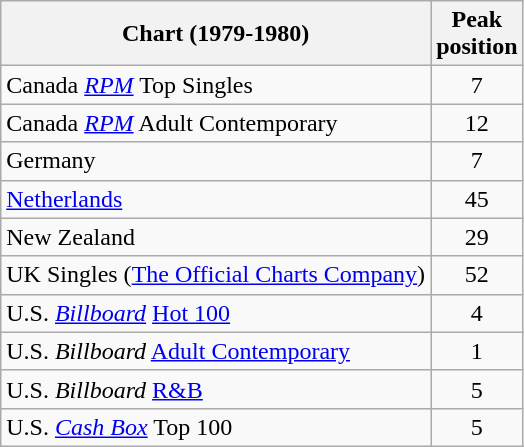<table class="wikitable sortable">
<tr>
<th align="left">Chart (1979-1980)</th>
<th align="left">Peak<br>position</th>
</tr>
<tr>
<td align="left">Canada <a href='#'><em>RPM</em></a> Top Singles </td>
<td style="text-align:center;">7</td>
</tr>
<tr>
<td align="left">Canada <a href='#'><em>RPM</em></a> Adult Contemporary </td>
<td style="text-align:center;">12</td>
</tr>
<tr>
<td align="left">Germany</td>
<td style="text-align:center;">7</td>
</tr>
<tr>
<td align="left"><a href='#'>Netherlands</a></td>
<td style="text-align:center;">45</td>
</tr>
<tr>
<td align="left">New Zealand</td>
<td style="text-align:center;">29</td>
</tr>
<tr>
<td>UK Singles (<a href='#'>The Official Charts Company</a>)</td>
<td style="text-align:center;">52</td>
</tr>
<tr>
<td align="left">U.S. <em><a href='#'>Billboard</a></em> <a href='#'>Hot 100</a></td>
<td style="text-align:center;">4</td>
</tr>
<tr>
<td align="left">U.S. <em>Billboard</em> <a href='#'>Adult Contemporary</a></td>
<td style="text-align:center;">1</td>
</tr>
<tr>
<td align="left">U.S. <em>Billboard</em> <a href='#'>R&B</a></td>
<td style="text-align:center;">5</td>
</tr>
<tr>
<td align="left">U.S. <em><a href='#'>Cash Box</a></em> Top 100</td>
<td style="text-align:center;">5</td>
</tr>
</table>
